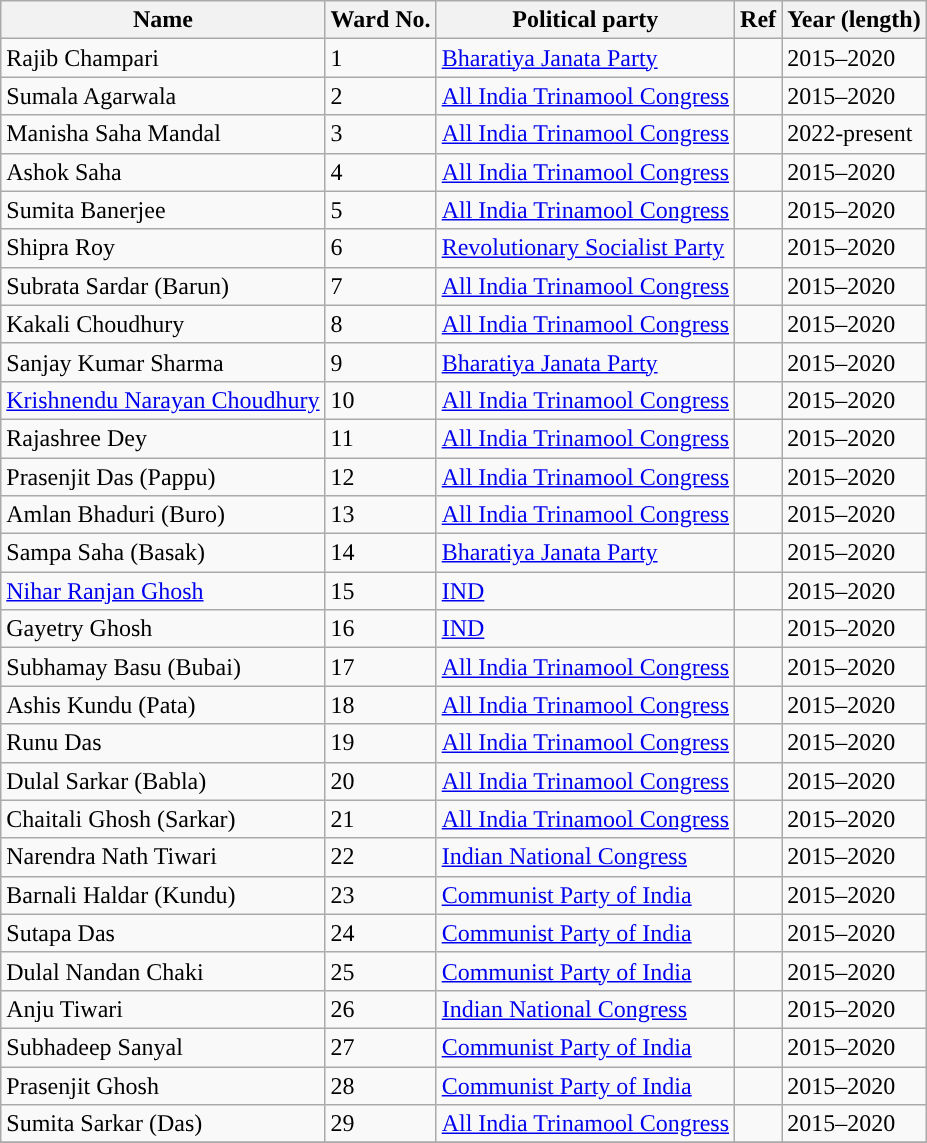<table class="wikitable">
<tr>
<th>Name</th>
<th>Ward No.</th>
<th>Political party</th>
<th scope=col class=unsortable>Ref</th>
<th>Year (length)</th>
</tr>
<tr>
<td>Rajib Champari</td>
<td>1</td>
<td><a href='#'>Bharatiya Janata Party</a></td>
<td width="4px"></td>
<td>2015–2020</td>
</tr>
<tr>
<td>Sumala Agarwala</td>
<td>2</td>
<td><a href='#'>All India Trinamool Congress</a></td>
<td width="4px"></td>
<td>2015–2020</td>
</tr>
<tr>
<td>Manisha Saha Mandal</td>
<td>3</td>
<td><a href='#'>All India Trinamool Congress</a></td>
<td width="4px"></td>
<td>2022-present</td>
</tr>
<tr>
<td>Ashok Saha</td>
<td>4</td>
<td><a href='#'>All India Trinamool Congress</a></td>
<td width="4px"></td>
<td>2015–2020</td>
</tr>
<tr>
<td>Sumita Banerjee</td>
<td>5</td>
<td><a href='#'>All India Trinamool Congress</a></td>
<td width="4px"></td>
<td>2015–2020</td>
</tr>
<tr>
<td>Shipra Roy</td>
<td>6</td>
<td><a href='#'>Revolutionary Socialist Party</a></td>
<td width="4px"></td>
<td>2015–2020</td>
</tr>
<tr>
<td>Subrata Sardar (Barun)</td>
<td>7</td>
<td><a href='#'>All India Trinamool Congress</a></td>
<td width="4px"></td>
<td>2015–2020</td>
</tr>
<tr>
<td>Kakali Choudhury</td>
<td>8</td>
<td><a href='#'>All India Trinamool Congress</a></td>
<td width="4px"></td>
<td>2015–2020</td>
</tr>
<tr>
<td>Sanjay Kumar Sharma</td>
<td>9</td>
<td><a href='#'>Bharatiya Janata Party</a></td>
<td width="4px"></td>
<td>2015–2020</td>
</tr>
<tr>
<td><a href='#'>Krishnendu Narayan Choudhury</a></td>
<td>10</td>
<td><a href='#'>All India Trinamool Congress</a></td>
<td width="4px"></td>
<td>2015–2020</td>
</tr>
<tr>
<td>Rajashree Dey</td>
<td>11</td>
<td><a href='#'>All India Trinamool Congress</a></td>
<td width="4px"></td>
<td>2015–2020</td>
</tr>
<tr>
<td>Prasenjit Das (Pappu)</td>
<td>12</td>
<td><a href='#'>All India Trinamool Congress</a></td>
<td width="4px"></td>
<td>2015–2020</td>
</tr>
<tr>
<td>Amlan Bhaduri (Buro)</td>
<td>13</td>
<td><a href='#'>All India Trinamool Congress</a></td>
<td width="4px"></td>
<td>2015–2020</td>
</tr>
<tr>
<td>Sampa Saha (Basak)</td>
<td>14</td>
<td><a href='#'>Bharatiya Janata Party</a></td>
<td width="4px"></td>
<td>2015–2020</td>
</tr>
<tr>
<td><a href='#'>Nihar Ranjan Ghosh</a></td>
<td>15</td>
<td><a href='#'>IND</a></td>
<td width="4px"></td>
<td>2015–2020</td>
</tr>
<tr>
<td>Gayetry Ghosh</td>
<td>16</td>
<td><a href='#'>IND</a></td>
<td width="4px"></td>
<td>2015–2020</td>
</tr>
<tr>
<td>Subhamay Basu (Bubai)</td>
<td>17</td>
<td><a href='#'>All India Trinamool Congress</a></td>
<td width="4px"></td>
<td>2015–2020</td>
</tr>
<tr>
<td>Ashis Kundu (Pata)</td>
<td>18</td>
<td><a href='#'>All India Trinamool Congress</a></td>
<td width="4px"></td>
<td>2015–2020</td>
</tr>
<tr>
<td>Runu Das</td>
<td>19</td>
<td><a href='#'>All India Trinamool Congress</a></td>
<td width="4px"></td>
<td>2015–2020</td>
</tr>
<tr>
<td>Dulal Sarkar (Babla)</td>
<td>20</td>
<td><a href='#'>All India Trinamool Congress</a></td>
<td width="4px"></td>
<td>2015–2020</td>
</tr>
<tr>
<td>Chaitali Ghosh (Sarkar)</td>
<td>21</td>
<td><a href='#'>All India Trinamool Congress</a></td>
<td width="4px"></td>
<td>2015–2020</td>
</tr>
<tr>
<td>Narendra Nath Tiwari</td>
<td>22</td>
<td><a href='#'>Indian National Congress</a></td>
<td width="4px"></td>
<td>2015–2020</td>
</tr>
<tr>
<td>Barnali Haldar (Kundu)</td>
<td>23</td>
<td><a href='#'>Communist Party of India</a></td>
<td width="4px"></td>
<td>2015–2020</td>
</tr>
<tr>
<td>Sutapa Das</td>
<td>24</td>
<td><a href='#'>Communist Party of India</a></td>
<td width="4px"></td>
<td>2015–2020</td>
</tr>
<tr>
<td>Dulal Nandan Chaki</td>
<td>25</td>
<td><a href='#'>Communist Party of India</a></td>
<td width="4px"></td>
<td>2015–2020</td>
</tr>
<tr>
<td>Anju Tiwari</td>
<td>26</td>
<td><a href='#'>Indian National Congress</a></td>
<td width="4px"></td>
<td>2015–2020</td>
</tr>
<tr>
<td>Subhadeep Sanyal</td>
<td>27</td>
<td><a href='#'>Communist Party of India</a></td>
<td width="4px"></td>
<td>2015–2020</td>
</tr>
<tr>
<td>Prasenjit Ghosh</td>
<td>28</td>
<td><a href='#'>Communist Party of India</a></td>
<td width="4px"></td>
<td>2015–2020</td>
</tr>
<tr>
<td>Sumita Sarkar (Das)</td>
<td>29</td>
<td><a href='#'>All India Trinamool Congress</a></td>
<td width="4px"></td>
<td>2015–2020</td>
</tr>
<tr>
</tr>
</table>
